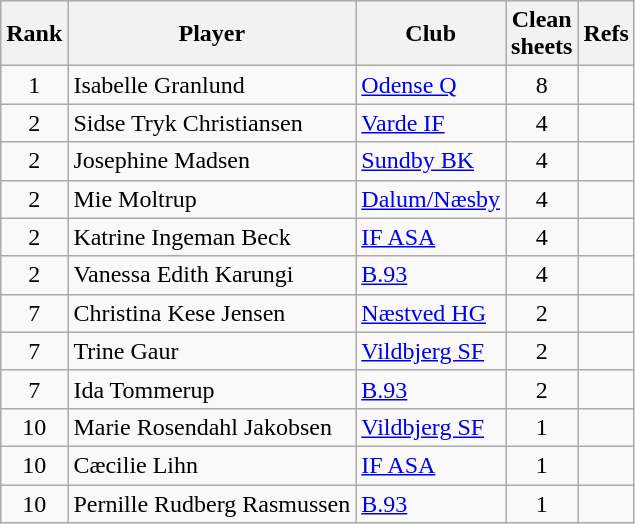<table class="wikitable sortable" style="text-align:center">
<tr>
<th>Rank</th>
<th>Player</th>
<th>Club</th>
<th>Clean<br>sheets</th>
<th>Refs</th>
</tr>
<tr>
<td>1</td>
<td align="left"> Isabelle Granlund</td>
<td align="left"><a href='#'>Odense Q</a></td>
<td>8</td>
<td></td>
</tr>
<tr>
<td>2</td>
<td align="left"> Sidse Tryk Christiansen</td>
<td align="left"><a href='#'>Varde IF</a></td>
<td>4</td>
<td></td>
</tr>
<tr>
<td>2</td>
<td align="left"> Josephine Madsen</td>
<td align="left"><a href='#'>Sundby BK</a></td>
<td>4</td>
<td></td>
</tr>
<tr>
<td>2</td>
<td align="left"> Mie Moltrup</td>
<td align="left"><a href='#'>Dalum/Næsby</a></td>
<td>4</td>
<td></td>
</tr>
<tr>
<td>2</td>
<td align="left"> Katrine Ingeman Beck</td>
<td align="left"><a href='#'>IF ASA</a></td>
<td>4</td>
<td></td>
</tr>
<tr>
<td>2</td>
<td align="left"> Vanessa Edith Karungi</td>
<td align="left"><a href='#'>B.93</a></td>
<td>4</td>
<td></td>
</tr>
<tr>
<td>7</td>
<td align="left"> Christina Kese Jensen</td>
<td align="left"><a href='#'>Næstved HG</a></td>
<td>2</td>
<td></td>
</tr>
<tr>
<td>7</td>
<td align="left"> Trine Gaur</td>
<td align="left"><a href='#'>Vildbjerg SF</a></td>
<td>2</td>
<td></td>
</tr>
<tr>
<td>7</td>
<td align="left"> Ida Tommerup</td>
<td align="left"><a href='#'>B.93</a></td>
<td>2</td>
<td></td>
</tr>
<tr>
<td>10</td>
<td align="left"> Marie Rosendahl Jakobsen</td>
<td align="left"><a href='#'>Vildbjerg SF</a></td>
<td>1</td>
<td></td>
</tr>
<tr>
<td>10</td>
<td align="left"> Cæcilie Lihn</td>
<td align="left"><a href='#'>IF ASA</a></td>
<td>1</td>
<td></td>
</tr>
<tr>
<td>10</td>
<td align="left"> Pernille Rudberg Rasmussen</td>
<td align="left"><a href='#'>B.93</a></td>
<td>1</td>
<td></td>
</tr>
</table>
